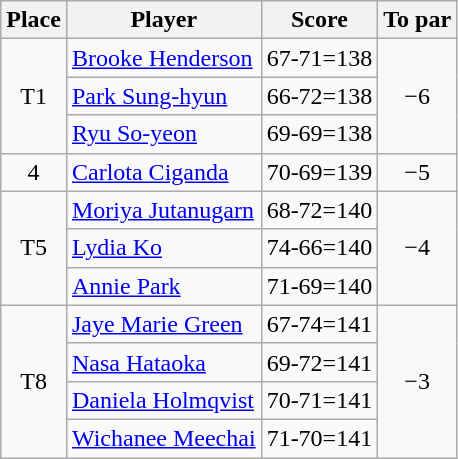<table class="wikitable">
<tr>
<th>Place</th>
<th>Player</th>
<th>Score</th>
<th>To par</th>
</tr>
<tr>
<td align=center rowspan=3>T1</td>
<td> <a href='#'>Brooke Henderson</a></td>
<td>67-71=138</td>
<td align=center rowspan=3>−6</td>
</tr>
<tr>
<td> <a href='#'>Park Sung-hyun</a></td>
<td>66-72=138</td>
</tr>
<tr>
<td> <a href='#'>Ryu So-yeon</a></td>
<td>69-69=138</td>
</tr>
<tr>
<td align=center>4</td>
<td> <a href='#'>Carlota Ciganda</a></td>
<td>70-69=139</td>
<td align=center>−5</td>
</tr>
<tr>
<td align=center rowspan=3>T5</td>
<td> <a href='#'>Moriya Jutanugarn</a></td>
<td>68-72=140</td>
<td align=center rowspan=3>−4</td>
</tr>
<tr>
<td> <a href='#'>Lydia Ko</a></td>
<td>74-66=140</td>
</tr>
<tr>
<td> <a href='#'>Annie Park</a></td>
<td>71-69=140</td>
</tr>
<tr>
<td align=center rowspan=4>T8</td>
<td> <a href='#'>Jaye Marie Green</a></td>
<td>67-74=141</td>
<td align=center rowspan=4>−3</td>
</tr>
<tr>
<td> <a href='#'>Nasa Hataoka</a></td>
<td>69-72=141</td>
</tr>
<tr>
<td> <a href='#'>Daniela Holmqvist</a></td>
<td>70-71=141</td>
</tr>
<tr>
<td> <a href='#'>Wichanee Meechai</a></td>
<td>71-70=141</td>
</tr>
</table>
